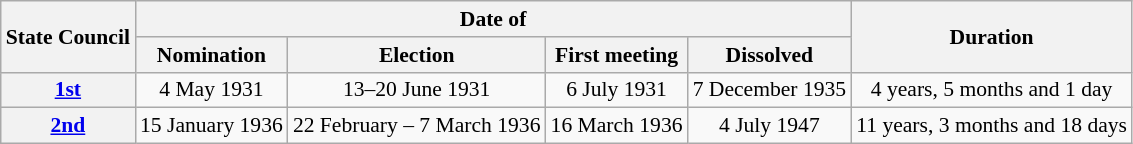<table class="wikitable" style="font-size:90%; text-align:center">
<tr>
<th rowspan="2">State Council</th>
<th colspan="4">Date of</th>
<th rowspan="2">Duration</th>
</tr>
<tr>
<th rowspan="1">Nomination</th>
<th rowspan="1">Election</th>
<th rowspan="1">First meeting</th>
<th rowspan="1">Dissolved</th>
</tr>
<tr>
<th><a href='#'>1st</a></th>
<td>4 May 1931</td>
<td>13–20 June 1931</td>
<td>6 July 1931</td>
<td>7 December 1935</td>
<td>4 years, 5 months and 1 day</td>
</tr>
<tr>
<th><a href='#'>2nd</a></th>
<td>15 January 1936</td>
<td>22 February – 7 March 1936</td>
<td>16 March 1936</td>
<td>4 July 1947</td>
<td>11 years, 3 months and 18 days</td>
</tr>
</table>
